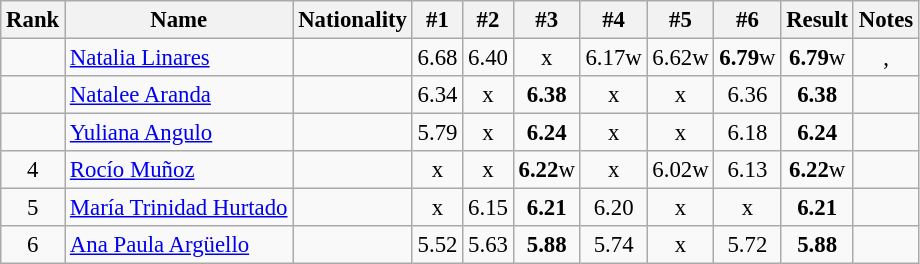<table class="wikitable sortable" style="text-align:center;font-size:95%">
<tr>
<th>Rank</th>
<th>Name</th>
<th>Nationality</th>
<th>#1</th>
<th>#2</th>
<th>#3</th>
<th>#4</th>
<th>#5</th>
<th>#6</th>
<th>Result</th>
<th>Notes</th>
</tr>
<tr>
<td></td>
<td align=left><a href='#'>Natalia Linares</a></td>
<td align=left></td>
<td>6.68</td>
<td>6.40</td>
<td>x</td>
<td>6.17w</td>
<td>6.62w</td>
<td><strong>6.79</strong>w</td>
<td><strong>6.79</strong>w</td>
<td><strong></strong>,  <strong></strong></td>
</tr>
<tr>
<td></td>
<td align=left><a href='#'>Natalee Aranda</a></td>
<td align=left></td>
<td>6.34</td>
<td>x</td>
<td><strong>6.38</strong></td>
<td>x</td>
<td>x</td>
<td>6.36</td>
<td><strong>6.38</strong></td>
<td></td>
</tr>
<tr>
<td></td>
<td align=left><a href='#'>Yuliana Angulo</a></td>
<td align=left></td>
<td>5.79</td>
<td>x</td>
<td><strong>6.24</strong></td>
<td>x</td>
<td>x</td>
<td>6.18</td>
<td><strong>6.24</strong></td>
<td></td>
</tr>
<tr>
<td>4</td>
<td align=left><a href='#'>Rocío Muñoz</a></td>
<td align=left></td>
<td>x</td>
<td>x</td>
<td><strong>6.22</strong>w</td>
<td>x</td>
<td>6.02w</td>
<td>6.13</td>
<td><strong>6.22</strong>w</td>
<td></td>
</tr>
<tr>
<td>5</td>
<td align=left><a href='#'>María Trinidad Hurtado</a></td>
<td align=left></td>
<td>x</td>
<td>6.15</td>
<td><strong>6.21</strong></td>
<td>6.20</td>
<td>x</td>
<td>x</td>
<td><strong>6.21</strong></td>
<td></td>
</tr>
<tr>
<td>6</td>
<td align=left><a href='#'>Ana Paula Argüello</a></td>
<td align=left></td>
<td>5.52</td>
<td>5.63</td>
<td><strong>5.88</strong></td>
<td>5.74</td>
<td>x</td>
<td>5.72</td>
<td><strong>5.88</strong></td>
<td></td>
</tr>
</table>
